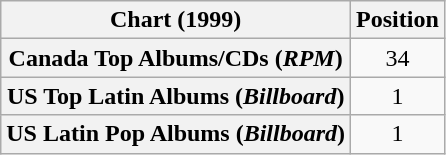<table class="wikitable sortable plainrowheaders" style="text-align:center">
<tr>
<th scope="col">Chart (1999)</th>
<th scope="col">Position</th>
</tr>
<tr>
<th scope="row">Canada Top Albums/CDs (<em>RPM</em>)</th>
<td>34</td>
</tr>
<tr>
<th scope="row">US Top Latin Albums (<em>Billboard</em>)</th>
<td>1</td>
</tr>
<tr>
<th scope="row">US Latin Pop Albums (<em>Billboard</em>)</th>
<td>1</td>
</tr>
</table>
